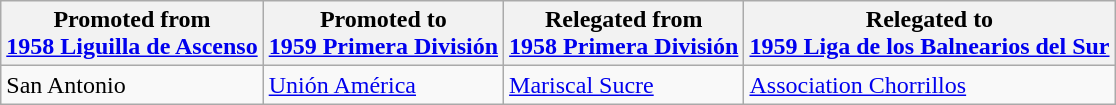<table class="wikitable">
<tr>
<th>Promoted from<br><a href='#'>1958 Liguilla de Ascenso</a></th>
<th>Promoted to<br><a href='#'>1959 Primera División</a></th>
<th>Relegated from<br><a href='#'>1958 Primera División</a></th>
<th>Relegated to<br><a href='#'>1959 Liga de los Balnearios del Sur</a></th>
</tr>
<tr>
<td> San Antonio </td>
<td> <a href='#'>Unión América</a> </td>
<td> <a href='#'>Mariscal Sucre</a> </td>
<td> <a href='#'>Association Chorrillos</a> </td>
</tr>
</table>
